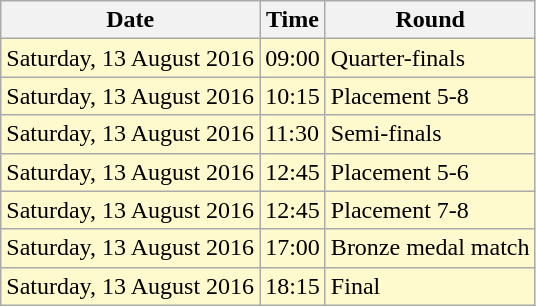<table class="wikitable">
<tr>
<th>Date</th>
<th>Time</th>
<th>Round</th>
</tr>
<tr>
<td style=background:lemonchiffon>Saturday, 13 August 2016</td>
<td style=background:lemonchiffon>09:00</td>
<td style=background:lemonchiffon>Quarter-finals</td>
</tr>
<tr>
<td style=background:lemonchiffon>Saturday, 13 August 2016</td>
<td style=background:lemonchiffon>10:15</td>
<td style=background:lemonchiffon>Placement 5-8</td>
</tr>
<tr>
<td style=background:lemonchiffon>Saturday, 13 August 2016</td>
<td style=background:lemonchiffon>11:30</td>
<td style=background:lemonchiffon>Semi-finals</td>
</tr>
<tr>
<td style=background:lemonchiffon>Saturday, 13 August 2016</td>
<td style=background:lemonchiffon>12:45</td>
<td style=background:lemonchiffon>Placement 5-6</td>
</tr>
<tr>
<td style=background:lemonchiffon>Saturday, 13 August 2016</td>
<td style=background:lemonchiffon>12:45</td>
<td style=background:lemonchiffon>Placement 7-8</td>
</tr>
<tr>
<td style=background:lemonchiffon>Saturday, 13 August 2016</td>
<td style=background:lemonchiffon>17:00</td>
<td style=background:lemonchiffon>Bronze medal match</td>
</tr>
<tr>
<td style=background:lemonchiffon>Saturday, 13 August 2016</td>
<td style=background:lemonchiffon>18:15</td>
<td style=background:lemonchiffon>Final</td>
</tr>
</table>
